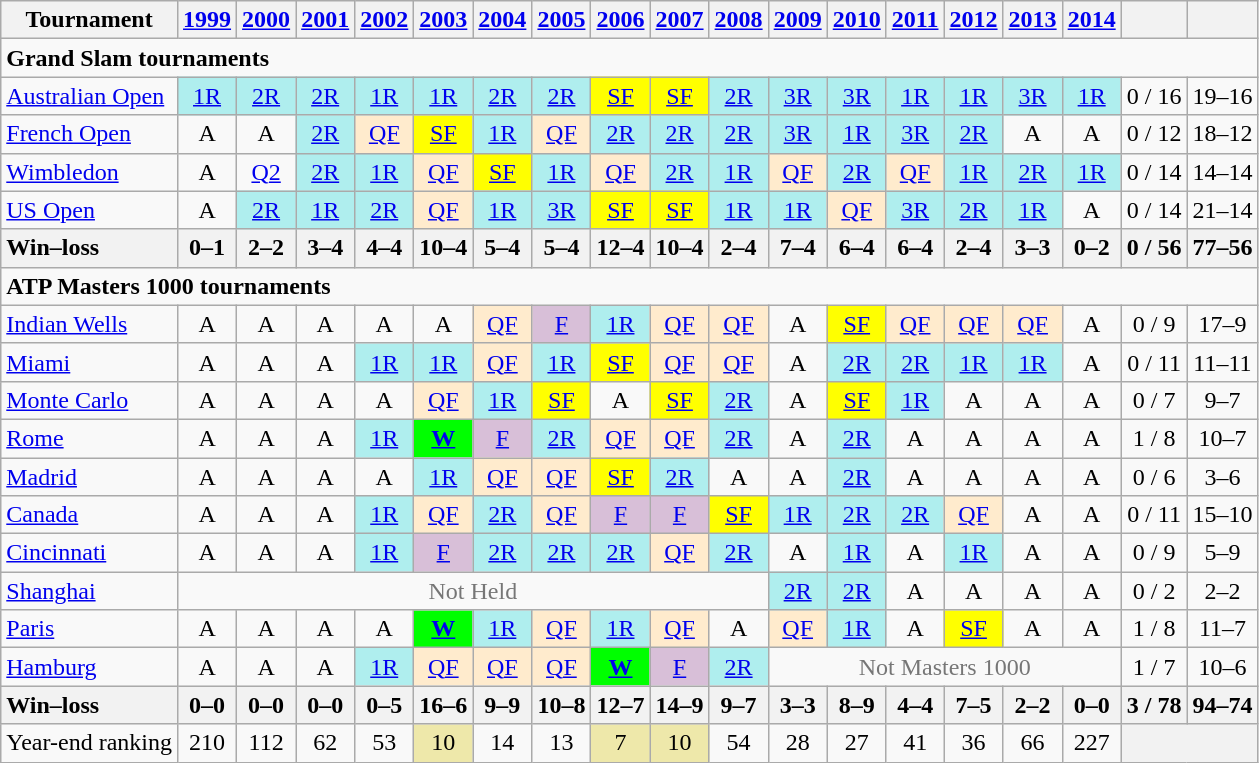<table class=wikitable style=text-align:center>
<tr>
<th>Tournament</th>
<th><a href='#'>1999</a></th>
<th><a href='#'>2000</a></th>
<th><a href='#'>2001</a></th>
<th><a href='#'>2002</a></th>
<th><a href='#'>2003</a></th>
<th><a href='#'>2004</a></th>
<th><a href='#'>2005</a></th>
<th><a href='#'>2006</a></th>
<th><a href='#'>2007</a></th>
<th><a href='#'>2008</a></th>
<th><a href='#'>2009</a></th>
<th><a href='#'>2010</a></th>
<th><a href='#'>2011</a></th>
<th><a href='#'>2012</a></th>
<th><a href='#'>2013</a></th>
<th><a href='#'>2014</a></th>
<th></th>
<th></th>
</tr>
<tr>
<td colspan=25 align=left><strong>Grand Slam tournaments</strong></td>
</tr>
<tr>
<td align=left><a href='#'>Australian Open</a></td>
<td bgcolor=afeeee><a href='#'>1R</a></td>
<td bgcolor=afeeee><a href='#'>2R</a></td>
<td bgcolor=afeeee><a href='#'>2R</a></td>
<td bgcolor=afeeee><a href='#'>1R</a></td>
<td bgcolor=afeeee><a href='#'>1R</a></td>
<td bgcolor=afeeee><a href='#'>2R</a></td>
<td bgcolor=afeeee><a href='#'>2R</a></td>
<td bgcolor=yellow><a href='#'>SF</a></td>
<td bgcolor=yellow><a href='#'>SF</a></td>
<td bgcolor=afeeee><a href='#'>2R</a></td>
<td bgcolor=afeeee><a href='#'>3R</a></td>
<td bgcolor=afeeee><a href='#'>3R</a></td>
<td bgcolor=afeeee><a href='#'>1R</a></td>
<td bgcolor=afeeee><a href='#'>1R</a></td>
<td bgcolor=afeeee><a href='#'>3R</a></td>
<td bgcolor=afeeee><a href='#'>1R</a></td>
<td>0 / 16</td>
<td>19–16</td>
</tr>
<tr>
<td align=left><a href='#'>French Open</a></td>
<td>A</td>
<td>A</td>
<td bgcolor=afeeee><a href='#'>2R</a></td>
<td bgcolor=ffebcd><a href='#'>QF</a></td>
<td bgcolor=yellow><a href='#'>SF</a></td>
<td bgcolor=afeeee><a href='#'>1R</a></td>
<td bgcolor=ffebcd><a href='#'>QF</a></td>
<td bgcolor=afeeee><a href='#'>2R</a></td>
<td bgcolor=afeeee><a href='#'>2R</a></td>
<td bgcolor=afeeee><a href='#'>2R</a></td>
<td bgcolor=afeeee><a href='#'>3R</a></td>
<td bgcolor=afeeee><a href='#'>1R</a></td>
<td bgcolor=afeeee><a href='#'>3R</a></td>
<td bgcolor=afeeee><a href='#'>2R</a></td>
<td>A</td>
<td>A</td>
<td>0 / 12</td>
<td>18–12</td>
</tr>
<tr>
<td align=left><a href='#'>Wimbledon</a></td>
<td>A</td>
<td><a href='#'>Q2</a></td>
<td bgcolor=afeeee><a href='#'>2R</a></td>
<td bgcolor=afeeee><a href='#'>1R</a></td>
<td bgcolor=ffebcd><a href='#'>QF</a></td>
<td bgcolor=yellow><a href='#'>SF</a></td>
<td bgcolor=afeeee><a href='#'>1R</a></td>
<td bgcolor=ffebcd><a href='#'>QF</a></td>
<td bgcolor=afeeee><a href='#'>2R</a></td>
<td bgcolor=afeeee><a href='#'>1R</a></td>
<td bgcolor=ffebcd><a href='#'>QF</a></td>
<td bgcolor=afeeee><a href='#'>2R</a></td>
<td bgcolor=ffebcd><a href='#'>QF</a></td>
<td bgcolor=afeeee><a href='#'>1R</a></td>
<td bgcolor=afeeee><a href='#'>2R</a></td>
<td bgcolor=afeeee><a href='#'>1R</a></td>
<td>0 / 14</td>
<td>14–14</td>
</tr>
<tr>
<td align=left><a href='#'>US Open</a></td>
<td>A</td>
<td bgcolor=afeeee><a href='#'>2R</a></td>
<td bgcolor=afeeee><a href='#'>1R</a></td>
<td bgcolor=afeeee><a href='#'>2R</a></td>
<td bgcolor=ffebcd><a href='#'>QF</a></td>
<td bgcolor=afeeee><a href='#'>1R</a></td>
<td bgcolor=afeeee><a href='#'>3R</a></td>
<td bgcolor=yellow><a href='#'>SF</a></td>
<td bgcolor=yellow><a href='#'>SF</a></td>
<td bgcolor=afeeee><a href='#'>1R</a></td>
<td bgcolor=afeeee><a href='#'>1R</a></td>
<td bgcolor=ffebcd><a href='#'>QF</a></td>
<td bgcolor=afeeee><a href='#'>3R</a></td>
<td bgcolor=afeeee><a href='#'>2R</a></td>
<td bgcolor=afeeee><a href='#'>1R</a></td>
<td>A</td>
<td>0 / 14</td>
<td>21–14</td>
</tr>
<tr>
<th style=text-align:left>Win–loss</th>
<th>0–1</th>
<th>2–2</th>
<th>3–4</th>
<th>4–4</th>
<th>10–4</th>
<th>5–4</th>
<th>5–4</th>
<th>12–4</th>
<th>10–4</th>
<th>2–4</th>
<th>7–4</th>
<th>6–4</th>
<th>6–4</th>
<th>2–4</th>
<th>3–3</th>
<th>0–2</th>
<th>0 / 56</th>
<th>77–56</th>
</tr>
<tr>
<td colspan=19 align=left><strong>ATP Masters 1000 tournaments</strong></td>
</tr>
<tr>
<td align=left><a href='#'>Indian Wells</a></td>
<td>A</td>
<td>A</td>
<td>A</td>
<td>A</td>
<td>A</td>
<td bgcolor=ffebcd><a href='#'>QF</a></td>
<td bgcolor=D8BFD8><a href='#'>F</a></td>
<td bgcolor=afeeee><a href='#'>1R</a></td>
<td bgcolor=ffebcd><a href='#'>QF</a></td>
<td bgcolor=ffebcd><a href='#'>QF</a></td>
<td>A</td>
<td bgcolor=yellow><a href='#'>SF</a></td>
<td bgcolor=ffebcd><a href='#'>QF</a></td>
<td bgcolor=ffebcd><a href='#'>QF</a></td>
<td bgcolor=ffebcd><a href='#'>QF</a></td>
<td>A</td>
<td>0 / 9</td>
<td>17–9</td>
</tr>
<tr>
<td align=left><a href='#'>Miami</a></td>
<td>A</td>
<td>A</td>
<td>A</td>
<td bgcolor=afeeee><a href='#'>1R</a></td>
<td bgcolor=afeeee><a href='#'>1R</a></td>
<td bgcolor=ffebcd><a href='#'>QF</a></td>
<td bgcolor=afeeee><a href='#'>1R</a></td>
<td bgcolor=yellow><a href='#'>SF</a></td>
<td bgcolor=ffebcd><a href='#'>QF</a></td>
<td bgcolor=ffebcd><a href='#'>QF</a></td>
<td>A</td>
<td bgcolor=afeeee><a href='#'>2R</a></td>
<td bgcolor=afeeee><a href='#'>2R</a></td>
<td bgcolor=afeeee><a href='#'>1R</a></td>
<td bgcolor=afeeee><a href='#'>1R</a></td>
<td>A</td>
<td>0 / 11</td>
<td>11–11</td>
</tr>
<tr>
<td align=left><a href='#'>Monte Carlo</a></td>
<td>A</td>
<td>A</td>
<td>A</td>
<td>A</td>
<td bgcolor=ffebcd><a href='#'>QF</a></td>
<td bgcolor=afeeee><a href='#'>1R</a></td>
<td bgcolor=yellow><a href='#'>SF</a></td>
<td>A</td>
<td bgcolor=yellow><a href='#'>SF</a></td>
<td bgcolor=afeeee><a href='#'>2R</a></td>
<td>A</td>
<td bgcolor=yellow><a href='#'>SF</a></td>
<td bgcolor=afeeee><a href='#'>1R</a></td>
<td>A</td>
<td>A</td>
<td>A</td>
<td>0 / 7</td>
<td>9–7</td>
</tr>
<tr>
<td align=left><a href='#'>Rome</a></td>
<td>A</td>
<td>A</td>
<td>A</td>
<td bgcolor=afeeee><a href='#'>1R</a></td>
<td bgcolor=lime><a href='#'><strong>W</strong></a></td>
<td bgcolor=D8BFD8><a href='#'>F</a></td>
<td bgcolor=afeeee><a href='#'>2R</a></td>
<td bgcolor=ffebcd><a href='#'>QF</a></td>
<td bgcolor=ffebcd><a href='#'>QF</a></td>
<td bgcolor=afeeee><a href='#'>2R</a></td>
<td>A</td>
<td bgcolor=afeeee><a href='#'>2R</a></td>
<td>A</td>
<td>A</td>
<td>A</td>
<td>A</td>
<td>1 / 8</td>
<td>10–7</td>
</tr>
<tr>
<td align=left><a href='#'>Madrid</a></td>
<td>A</td>
<td>A</td>
<td>A</td>
<td>A</td>
<td bgcolor=afeeee><a href='#'>1R</a></td>
<td bgcolor=ffebcd><a href='#'>QF</a></td>
<td bgcolor=ffebcd><a href='#'>QF</a></td>
<td bgcolor=yellow><a href='#'>SF</a></td>
<td bgcolor=afeeee><a href='#'>2R</a></td>
<td>A</td>
<td>A</td>
<td bgcolor=afeeee><a href='#'>2R</a></td>
<td>A</td>
<td>A</td>
<td>A</td>
<td>A</td>
<td>0 / 6</td>
<td>3–6</td>
</tr>
<tr>
<td align=left><a href='#'>Canada</a></td>
<td>A</td>
<td>A</td>
<td>A</td>
<td bgcolor=afeeee><a href='#'>1R</a></td>
<td bgcolor=ffebcd><a href='#'>QF</a></td>
<td bgcolor=afeeee><a href='#'>2R</a></td>
<td bgcolor=ffebcd><a href='#'>QF</a></td>
<td bgcolor=D8BFD8><a href='#'>F</a></td>
<td bgcolor=D8BFD8><a href='#'>F</a></td>
<td bgcolor=yellow><a href='#'>SF</a></td>
<td bgcolor=afeeee><a href='#'>1R</a></td>
<td bgcolor=afeeee><a href='#'>2R</a></td>
<td bgcolor=afeeee><a href='#'>2R</a></td>
<td bgcolor=ffebcd><a href='#'>QF</a></td>
<td>A</td>
<td>A</td>
<td>0 / 11</td>
<td>15–10</td>
</tr>
<tr>
<td align=left><a href='#'>Cincinnati</a></td>
<td>A</td>
<td>A</td>
<td>A</td>
<td bgcolor=afeeee><a href='#'>1R</a></td>
<td bgcolor=D8BFD8><a href='#'>F</a></td>
<td bgcolor=afeeee><a href='#'>2R</a></td>
<td bgcolor=afeeee><a href='#'>2R</a></td>
<td bgcolor=afeeee><a href='#'>2R</a></td>
<td bgcolor=ffebcd><a href='#'>QF</a></td>
<td bgcolor=afeeee><a href='#'>2R</a></td>
<td>A</td>
<td bgcolor=afeeee><a href='#'>1R</a></td>
<td>A</td>
<td bgcolor=afeeee><a href='#'>1R</a></td>
<td>A</td>
<td>A</td>
<td>0 / 9</td>
<td>5–9</td>
</tr>
<tr>
<td align=left><a href='#'>Shanghai</a></td>
<td colspan=10 style=color:#767676>Not Held</td>
<td bgcolor=afeeee><a href='#'>2R</a></td>
<td bgcolor=afeeee><a href='#'>2R</a></td>
<td>A</td>
<td>A</td>
<td>A</td>
<td>A</td>
<td>0 / 2</td>
<td>2–2</td>
</tr>
<tr>
<td align=left><a href='#'>Paris</a></td>
<td>A</td>
<td>A</td>
<td>A</td>
<td>A</td>
<td bgcolor=lime><a href='#'><strong>W</strong></a></td>
<td bgcolor=afeeee><a href='#'>1R</a></td>
<td bgcolor=ffebcd><a href='#'>QF</a></td>
<td bgcolor=afeeee><a href='#'>1R</a></td>
<td bgcolor=ffebcd><a href='#'>QF</a></td>
<td>A</td>
<td bgcolor=ffebcd><a href='#'>QF</a></td>
<td bgcolor=afeeee><a href='#'>1R</a></td>
<td>A</td>
<td bgcolor=yellow><a href='#'>SF</a></td>
<td>A</td>
<td>A</td>
<td>1 / 8</td>
<td>11–7</td>
</tr>
<tr>
<td align=left><a href='#'>Hamburg</a></td>
<td>A</td>
<td>A</td>
<td>A</td>
<td bgcolor=afeeee><a href='#'>1R</a></td>
<td bgcolor=ffebcd><a href='#'>QF</a></td>
<td bgcolor=ffebcd><a href='#'>QF</a></td>
<td bgcolor=ffebcd><a href='#'>QF</a></td>
<td bgcolor=lime><a href='#'><strong>W</strong></a></td>
<td bgcolor=D8BFD8><a href='#'>F</a></td>
<td bgcolor=afeeee><a href='#'>2R</a></td>
<td colspan=6 style=color:#767676>Not Masters 1000</td>
<td>1 / 7</td>
<td>10–6</td>
</tr>
<tr>
<th style=text-align:left>Win–loss</th>
<th>0–0</th>
<th>0–0</th>
<th>0–0</th>
<th>0–5</th>
<th>16–6</th>
<th>9–9</th>
<th>10–8</th>
<th>12–7</th>
<th>14–9</th>
<th>9–7</th>
<th>3–3</th>
<th>8–9</th>
<th>4–4</th>
<th>7–5</th>
<th>2–2</th>
<th>0–0</th>
<th>3 / 78</th>
<th>94–74</th>
</tr>
<tr>
<td align=left>Year-end ranking</td>
<td>210</td>
<td>112</td>
<td>62</td>
<td>53</td>
<td bgcolor=EEE8AA>10</td>
<td>14</td>
<td>13</td>
<td bgcolor=EEE8AA>7</td>
<td bgcolor=EEE8AA>10</td>
<td>54</td>
<td>28</td>
<td>27</td>
<td>41</td>
<td>36</td>
<td>66</td>
<td>227</td>
<th colspan=2></th>
</tr>
</table>
